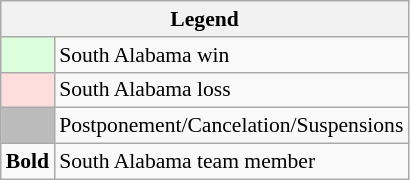<table class="wikitable" style="font-size:90%">
<tr>
<th colspan="2">Legend</th>
</tr>
<tr>
<td bgcolor="#ddffdd"> </td>
<td>South Alabama win</td>
</tr>
<tr>
<td bgcolor="#ffdddd"> </td>
<td>South Alabama loss</td>
</tr>
<tr>
<td bgcolor="#bbbbbb"> </td>
<td>Postponement/Cancelation/Suspensions</td>
</tr>
<tr>
<td><strong>Bold</strong></td>
<td>South Alabama team member</td>
</tr>
</table>
